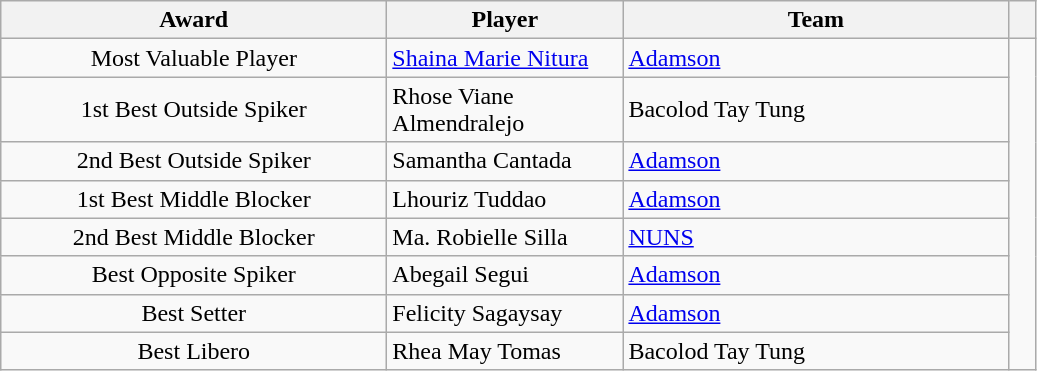<table class="wikitable">
<tr>
<th width=250>Award</th>
<th width=150>Player</th>
<th width=250>Team</th>
<th width=10></th>
</tr>
<tr>
<td style="text-align:center">Most Valuable Player</td>
<td><a href='#'>Shaina Marie Nitura</a></td>
<td><a href='#'>Adamson</a></td>
<td style="text-align:center" rowspan=8></td>
</tr>
<tr>
<td style="text-align:center">1st Best Outside Spiker</td>
<td>Rhose Viane Almendralejo</td>
<td>Bacolod Tay Tung</td>
</tr>
<tr>
<td style="text-align:center">2nd Best Outside Spiker</td>
<td>Samantha Cantada</td>
<td><a href='#'>Adamson</a></td>
</tr>
<tr>
<td style="text-align:center">1st Best Middle Blocker</td>
<td>Lhouriz Tuddao</td>
<td><a href='#'>Adamson</a></td>
</tr>
<tr>
<td style="text-align:center">2nd Best Middle Blocker</td>
<td>Ma. Robielle Silla</td>
<td><a href='#'>NUNS</a></td>
</tr>
<tr>
<td style="text-align:center">Best Opposite Spiker</td>
<td>Abegail Segui</td>
<td><a href='#'>Adamson</a></td>
</tr>
<tr>
<td style="text-align:center">Best Setter</td>
<td>Felicity Sagaysay</td>
<td><a href='#'>Adamson</a></td>
</tr>
<tr>
<td style="text-align:center">Best Libero</td>
<td>Rhea May Tomas</td>
<td>Bacolod Tay Tung</td>
</tr>
</table>
